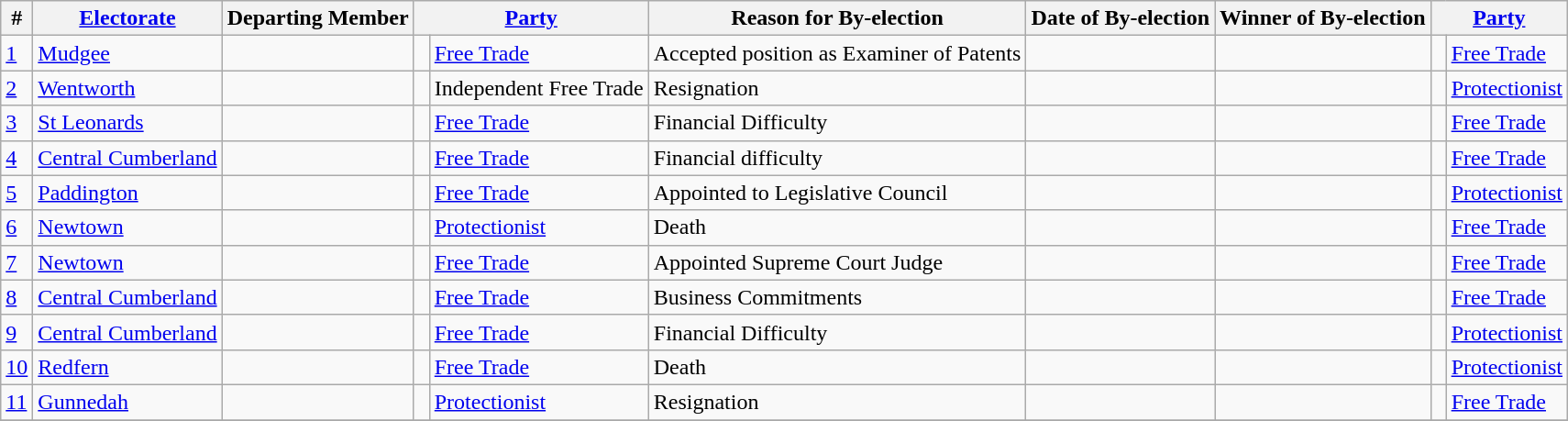<table class="wikitable sortable">
<tr>
<th>#</th>
<th><a href='#'>Electorate</a></th>
<th>Departing Member</th>
<th colspan=2><a href='#'>Party</a></th>
<th>Reason for By-election</th>
<th>Date of By-election</th>
<th>Winner of By-election</th>
<th colspan=2><a href='#'>Party</a></th>
</tr>
<tr>
<td>	<a href='#'>1</a></td>
<td><a href='#'>Mudgee</a></td>
<td></td>
<td> </td>
<td><a href='#'>Free Trade</a></td>
<td>Accepted position as Examiner of Patents</td>
<td></td>
<td></td>
<td> </td>
<td><a href='#'>Free Trade</a></td>
</tr>
<tr>
<td>	<a href='#'>2</a></td>
<td><a href='#'>Wentworth</a></td>
<td></td>
<td> </td>
<td>Independent Free Trade</td>
<td>Resignation</td>
<td></td>
<td></td>
<td> </td>
<td><a href='#'>Protectionist</a></td>
</tr>
<tr>
<td>	<a href='#'>3</a></td>
<td><a href='#'>St Leonards</a></td>
<td></td>
<td> </td>
<td><a href='#'>Free Trade</a></td>
<td>Financial Difficulty</td>
<td></td>
<td></td>
<td> </td>
<td><a href='#'>Free Trade</a></td>
</tr>
<tr>
<td>	<a href='#'>4</a></td>
<td><a href='#'>Central Cumberland</a></td>
<td></td>
<td> </td>
<td><a href='#'>Free Trade</a></td>
<td>Financial difficulty</td>
<td></td>
<td></td>
<td> </td>
<td><a href='#'>Free Trade</a></td>
</tr>
<tr>
<td>	<a href='#'>5</a></td>
<td><a href='#'>Paddington</a></td>
<td></td>
<td> </td>
<td><a href='#'>Free Trade</a></td>
<td>Appointed to Legislative Council</td>
<td></td>
<td></td>
<td> </td>
<td><a href='#'>Protectionist</a></td>
</tr>
<tr>
<td>	<a href='#'>6</a></td>
<td><a href='#'>Newtown</a></td>
<td></td>
<td> </td>
<td><a href='#'>Protectionist</a></td>
<td>Death</td>
<td></td>
<td></td>
<td> </td>
<td><a href='#'>Free Trade</a></td>
</tr>
<tr>
<td>	<a href='#'>7</a></td>
<td><a href='#'>Newtown</a></td>
<td></td>
<td> </td>
<td><a href='#'>Free Trade</a></td>
<td>Appointed Supreme Court Judge</td>
<td></td>
<td></td>
<td> </td>
<td><a href='#'>Free Trade</a></td>
</tr>
<tr>
<td>	<a href='#'>8</a></td>
<td><a href='#'>Central Cumberland</a></td>
<td></td>
<td> </td>
<td><a href='#'>Free Trade</a></td>
<td>Business Commitments</td>
<td></td>
<td></td>
<td> </td>
<td><a href='#'>Free Trade</a></td>
</tr>
<tr>
<td>	<a href='#'>9</a></td>
<td><a href='#'>Central Cumberland</a></td>
<td></td>
<td> </td>
<td><a href='#'>Free Trade</a></td>
<td>Financial Difficulty</td>
<td></td>
<td></td>
<td> </td>
<td><a href='#'>Protectionist</a></td>
</tr>
<tr>
<td>	<a href='#'>10</a></td>
<td><a href='#'>Redfern</a></td>
<td></td>
<td> </td>
<td><a href='#'>Free Trade</a></td>
<td>Death</td>
<td></td>
<td></td>
<td> </td>
<td><a href='#'>Protectionist</a></td>
</tr>
<tr>
<td>	<a href='#'>11</a></td>
<td><a href='#'>Gunnedah</a></td>
<td></td>
<td> </td>
<td><a href='#'>Protectionist</a></td>
<td>Resignation</td>
<td></td>
<td></td>
<td> </td>
<td><a href='#'>Free Trade</a></td>
</tr>
<tr>
</tr>
</table>
